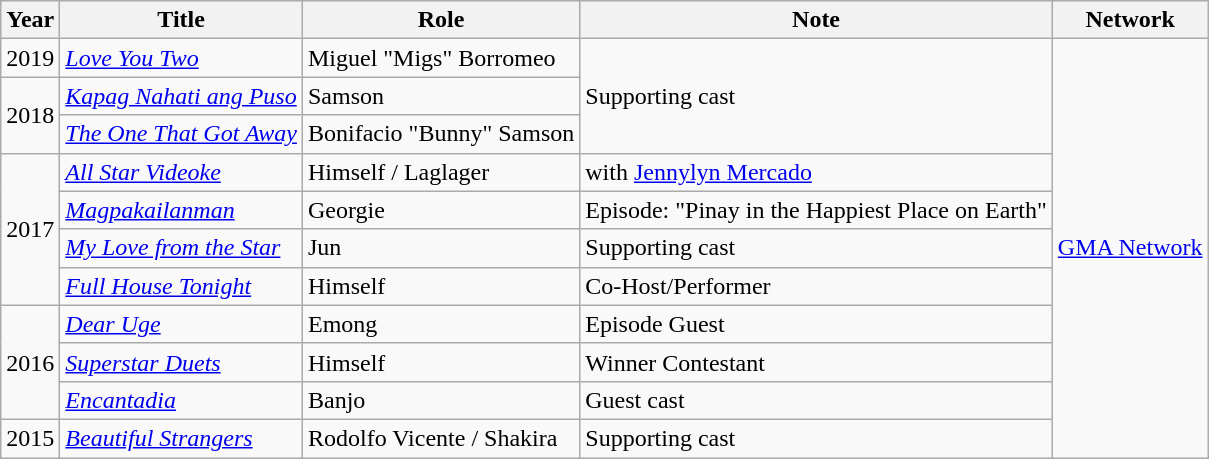<table class="wikitable">
<tr>
<th>Year</th>
<th>Title</th>
<th>Role</th>
<th>Note</th>
<th>Network</th>
</tr>
<tr>
<td>2019</td>
<td><em><a href='#'>Love You Two</a></em></td>
<td>Miguel "Migs" Borromeo</td>
<td rowspan="3">Supporting cast</td>
<td rowspan="11"><a href='#'>GMA Network</a></td>
</tr>
<tr>
<td rowspan="2">2018</td>
<td><em><a href='#'>Kapag Nahati ang Puso</a></em></td>
<td>Samson</td>
</tr>
<tr>
<td><em><a href='#'>The One That Got Away</a></em></td>
<td>Bonifacio "Bunny" Samson</td>
</tr>
<tr>
<td rowspan="4">2017</td>
<td><em><a href='#'>All Star Videoke</a></em></td>
<td>Himself / Laglager</td>
<td>with <a href='#'>Jennylyn Mercado</a></td>
</tr>
<tr>
<td><em><a href='#'>Magpakailanman</a></em></td>
<td>Georgie</td>
<td>Episode: "Pinay in the Happiest Place on Earth"</td>
</tr>
<tr>
<td><em><a href='#'>My Love from the Star</a></em></td>
<td>Jun</td>
<td>Supporting cast</td>
</tr>
<tr>
<td><em><a href='#'>Full House Tonight</a></em></td>
<td>Himself</td>
<td>Co-Host/Performer</td>
</tr>
<tr>
<td rowspan="3">2016</td>
<td><em><a href='#'>Dear Uge</a></em></td>
<td>Emong</td>
<td>Episode Guest</td>
</tr>
<tr>
<td><em><a href='#'>Superstar Duets</a></em></td>
<td>Himself</td>
<td>Winner Contestant</td>
</tr>
<tr>
<td><em><a href='#'>Encantadia</a></em></td>
<td>Banjo</td>
<td>Guest cast</td>
</tr>
<tr>
<td>2015</td>
<td><em><a href='#'>Beautiful Strangers</a></em></td>
<td>Rodolfo Vicente / Shakira</td>
<td>Supporting cast</td>
</tr>
</table>
